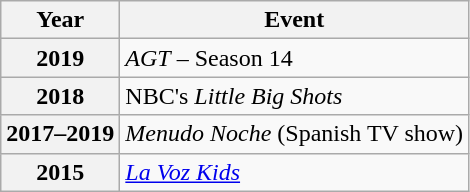<table class="wikitable sortable">
<tr>
<th>Year</th>
<th>Event</th>
</tr>
<tr>
<th>2019</th>
<td><em>AGT</em> – Season 14</td>
</tr>
<tr>
<th>2018</th>
<td>NBC's <em>Little Big Shots</em></td>
</tr>
<tr>
<th>2017–2019</th>
<td><em>Menudo Noche</em> (Spanish TV show)</td>
</tr>
<tr>
<th>2015</th>
<td><em><a href='#'>La Voz Kids</a></em></td>
</tr>
</table>
